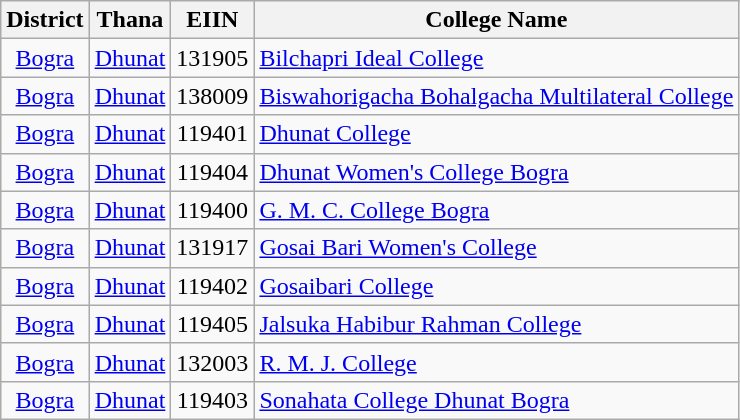<table class="wikitable">
<tr>
<th style="text-align: center;">District</th>
<th style="text-align: center;">Thana</th>
<th style="text-align: center;">EIIN</th>
<th style="text-align: center;">College Name</th>
</tr>
<tr>
<td style="text-align: center;"><a href='#'>Bogra</a></td>
<td style="text-align: center;"><a href='#'>Dhunat</a></td>
<td style="text-align: center;">131905</td>
<td><a href='#'>Bilchapri Ideal College</a></td>
</tr>
<tr>
<td style="text-align: center;"><a href='#'>Bogra</a></td>
<td style="text-align: center;"><a href='#'>Dhunat</a></td>
<td style="text-align: center;">138009</td>
<td><a href='#'>Biswahorigacha Bohalgacha Multilateral College</a></td>
</tr>
<tr>
<td style="text-align: center;"><a href='#'>Bogra</a></td>
<td style="text-align: center;"><a href='#'>Dhunat</a></td>
<td style="text-align: center;">119401</td>
<td><a href='#'>Dhunat College</a></td>
</tr>
<tr>
<td style="text-align: center;"><a href='#'>Bogra</a></td>
<td style="text-align: center;"><a href='#'>Dhunat</a></td>
<td style="text-align: center;">119404</td>
<td><a href='#'>Dhunat Women's College Bogra</a></td>
</tr>
<tr>
<td style="text-align: center;"><a href='#'>Bogra</a></td>
<td style="text-align: center;"><a href='#'>Dhunat</a></td>
<td style="text-align: center;">119400</td>
<td><a href='#'>G. M. C. College Bogra</a></td>
</tr>
<tr>
<td style="text-align: center;"><a href='#'>Bogra</a></td>
<td style="text-align: center;"><a href='#'>Dhunat</a></td>
<td style="text-align: center;">131917</td>
<td><a href='#'>Gosai Bari Women's College</a></td>
</tr>
<tr>
<td style="text-align: center;"><a href='#'>Bogra</a></td>
<td style="text-align: center;"><a href='#'>Dhunat</a></td>
<td style="text-align: center;">119402</td>
<td><a href='#'>Gosaibari College</a></td>
</tr>
<tr>
<td style="text-align: center;"><a href='#'>Bogra</a></td>
<td style="text-align: center;"><a href='#'>Dhunat</a></td>
<td style="text-align: center;">119405</td>
<td><a href='#'>Jalsuka Habibur Rahman College</a></td>
</tr>
<tr>
<td style="text-align: center;"><a href='#'>Bogra</a></td>
<td style="text-align: center;"><a href='#'>Dhunat</a></td>
<td style="text-align: center;">132003</td>
<td><a href='#'>R. M. J. College</a></td>
</tr>
<tr>
<td style="text-align: center;"><a href='#'>Bogra</a></td>
<td style="text-align: center;"><a href='#'>Dhunat</a></td>
<td style="text-align: center;">119403</td>
<td><a href='#'>Sonahata College Dhunat Bogra</a></td>
</tr>
</table>
